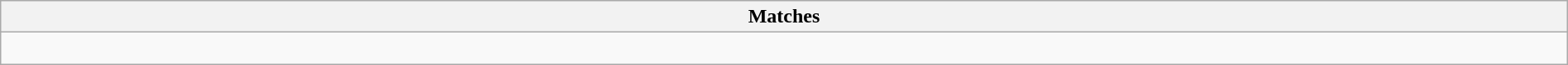<table class="wikitable collapsible collapsed" style="width:100%;">
<tr>
<th>Matches</th>
</tr>
<tr>
<td><br></td>
</tr>
</table>
